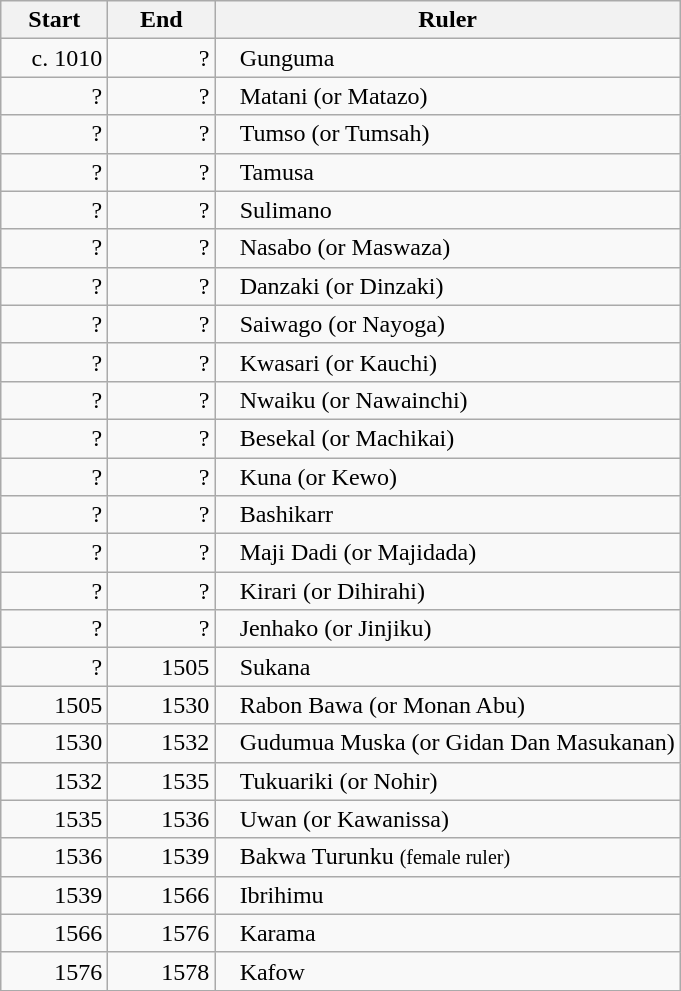<table class=wikitable style="text-align:right;">
<tr>
<th style="width:4em;">Start</th>
<th style="width:4em;">End</th>
<th>Ruler</th>
</tr>
<tr>
<td>c. 1010</td>
<td>?</td>
<td style="text-align:left;padding-left:1em;">Gunguma</td>
</tr>
<tr>
<td>?</td>
<td>?</td>
<td style="text-align:left;padding-left:1em;">Matani (or Matazo)</td>
</tr>
<tr>
<td>?</td>
<td>?</td>
<td style="text-align:left;padding-left:1em;">Tumso (or Tumsah)</td>
</tr>
<tr>
<td>?</td>
<td>?</td>
<td style="text-align:left;padding-left:1em;">Tamusa</td>
</tr>
<tr>
<td>?</td>
<td>?</td>
<td style="text-align:left;padding-left:1em;">Sulimano</td>
</tr>
<tr>
<td>?</td>
<td>?</td>
<td style="text-align:left;padding-left:1em;">Nasabo (or Maswaza)</td>
</tr>
<tr>
<td>?</td>
<td>?</td>
<td style="text-align:left;padding-left:1em;">Danzaki (or Dinzaki)</td>
</tr>
<tr>
<td>?</td>
<td>?</td>
<td style="text-align:left;padding-left:1em;">Saiwago (or Nayoga)</td>
</tr>
<tr>
<td>?</td>
<td>?</td>
<td style="text-align:left;padding-left:1em;">Kwasari (or Kauchi)</td>
</tr>
<tr>
<td>?</td>
<td>?</td>
<td style="text-align:left;padding-left:1em;">Nwaiku (or Nawainchi)</td>
</tr>
<tr>
<td>?</td>
<td>?</td>
<td style="text-align:left;padding-left:1em;">Besekal (or Machikai)</td>
</tr>
<tr>
<td>?</td>
<td>?</td>
<td style="text-align:left;padding-left:1em;">Kuna (or Kewo)</td>
</tr>
<tr>
<td>?</td>
<td>?</td>
<td style="text-align:left;padding-left:1em;">Bashikarr</td>
</tr>
<tr>
<td>?</td>
<td>?</td>
<td style="text-align:left;padding-left:1em;">Maji Dadi (or Majidada)</td>
</tr>
<tr>
<td>?</td>
<td>?</td>
<td style="text-align:left;padding-left:1em;">Kirari (or Dihirahi)</td>
</tr>
<tr>
<td>?</td>
<td>?</td>
<td style="text-align:left;padding-left:1em;">Jenhako (or Jinjiku)</td>
</tr>
<tr>
<td>?</td>
<td>1505</td>
<td style="text-align:left;padding-left:1em;">Sukana</td>
</tr>
<tr>
<td>1505</td>
<td>1530</td>
<td style="text-align:left;padding-left:1em;">Rabon Bawa (or Monan Abu)</td>
</tr>
<tr>
<td>1530</td>
<td>1532</td>
<td style="text-align:left;padding-left:1em;">Gudumua Muska (or Gidan Dan Masukanan)</td>
</tr>
<tr>
<td>1532</td>
<td>1535</td>
<td style="text-align:left;padding-left:1em;">Tukuariki (or Nohir)</td>
</tr>
<tr>
<td>1535</td>
<td>1536</td>
<td style="text-align:left;padding-left:1em;">Uwan (or Kawanissa)</td>
</tr>
<tr>
<td>1536</td>
<td>1539</td>
<td style="text-align:left;padding-left:1em;">Bakwa Turunku <small>(female ruler)</small></td>
</tr>
<tr>
<td>1539</td>
<td>1566</td>
<td style="text-align:left;padding-left:1em;">Ibrihimu</td>
</tr>
<tr>
<td>1566</td>
<td>1576</td>
<td style="text-align:left;padding-left:1em;">Karama</td>
</tr>
<tr>
<td>1576</td>
<td>1578</td>
<td style="text-align:left;padding-left:1em;">Kafow</td>
</tr>
</table>
